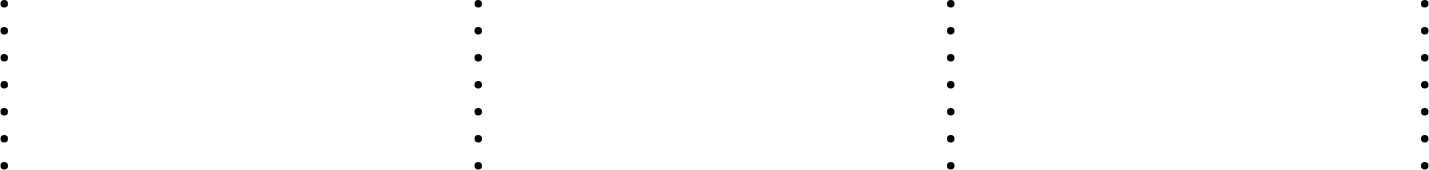<table style="width:100%;">
<tr>
<td><br><ul><li></li><li></li><li></li><li></li><li></li><li></li><li></li></ul></td>
<td><br><ul><li></li><li></li><li></li><li></li><li></li><li></li><li></li></ul></td>
<td><br><ul><li></li><li></li><li></li><li></li><li></li><li></li><li></li></ul></td>
<td><br><ul><li></li><li></li><li></li><li></li><li></li><li></li><li></li></ul></td>
</tr>
</table>
